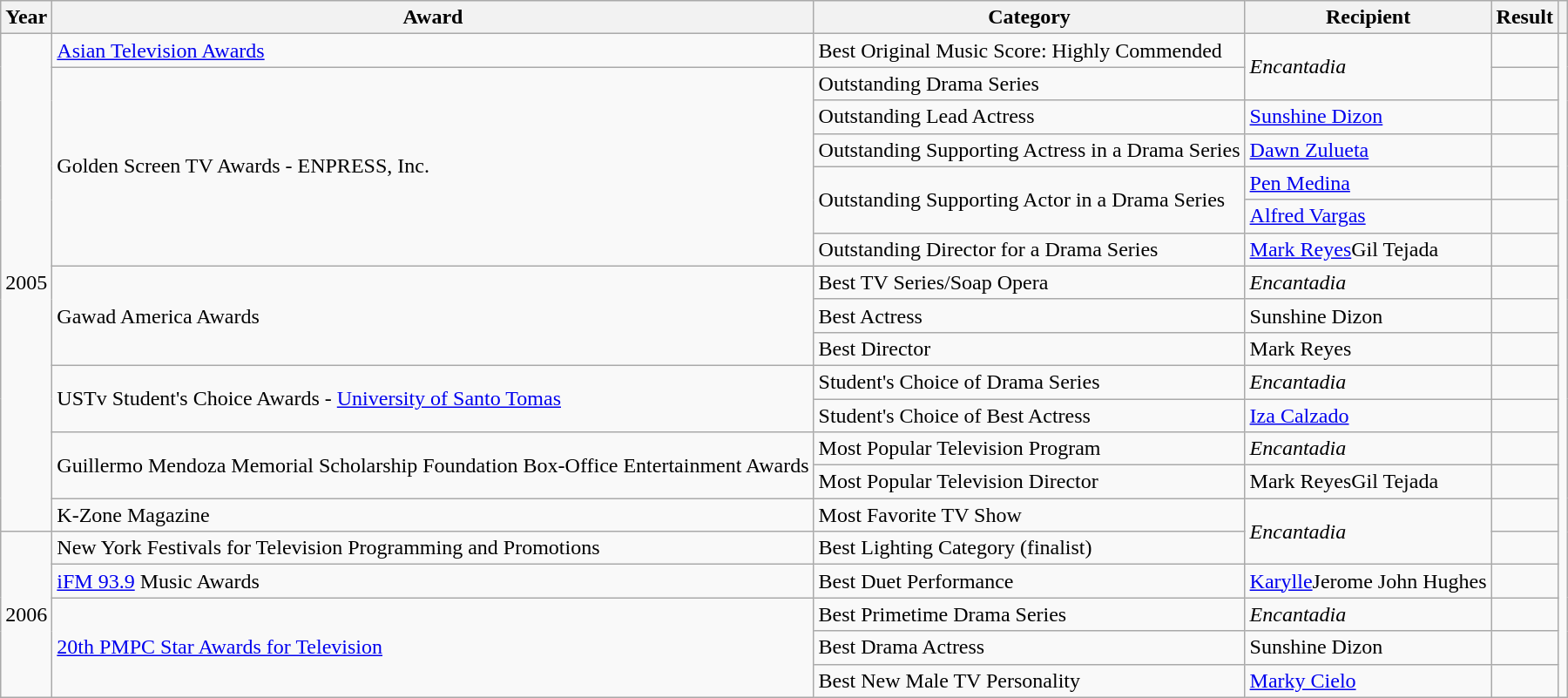<table class="wikitable">
<tr>
<th>Year</th>
<th>Award</th>
<th>Category</th>
<th>Recipient</th>
<th>Result</th>
<th></th>
</tr>
<tr>
<td rowspan=15>2005</td>
<td><a href='#'>Asian Television Awards</a></td>
<td>Best Original Music Score: Highly Commended</td>
<td rowspan=2><em>Encantadia</em></td>
<td></td>
</tr>
<tr>
<td rowspan=6>Golden Screen TV Awards - ENPRESS, Inc.</td>
<td>Outstanding Drama Series</td>
<td></td>
</tr>
<tr>
<td>Outstanding Lead Actress</td>
<td><a href='#'>Sunshine Dizon</a></td>
<td></td>
</tr>
<tr>
<td>Outstanding Supporting Actress in a Drama Series</td>
<td><a href='#'>Dawn Zulueta</a></td>
<td></td>
</tr>
<tr>
<td rowspan=2>Outstanding Supporting Actor in a Drama Series</td>
<td><a href='#'>Pen Medina</a></td>
<td></td>
</tr>
<tr>
<td><a href='#'>Alfred Vargas</a></td>
<td></td>
</tr>
<tr>
<td>Outstanding Director for a Drama Series</td>
<td><a href='#'>Mark Reyes</a>Gil Tejada</td>
<td></td>
</tr>
<tr>
<td rowspan=3>Gawad America Awards</td>
<td>Best TV Series/Soap Opera</td>
<td><em>Encantadia</em></td>
<td></td>
</tr>
<tr>
<td>Best Actress</td>
<td>Sunshine Dizon</td>
<td></td>
</tr>
<tr>
<td>Best Director</td>
<td>Mark Reyes</td>
<td></td>
</tr>
<tr>
<td rowspan=2>USTv Student's Choice Awards - <a href='#'>University of Santo Tomas</a></td>
<td>Student's Choice of Drama Series</td>
<td><em>Encantadia</em></td>
<td></td>
</tr>
<tr>
<td>Student's Choice of Best Actress</td>
<td><a href='#'>Iza Calzado</a></td>
<td></td>
</tr>
<tr>
<td rowspan=2>Guillermo Mendoza Memorial Scholarship Foundation Box-Office Entertainment Awards</td>
<td>Most Popular Television Program</td>
<td><em>Encantadia</em></td>
<td></td>
</tr>
<tr>
<td>Most Popular Television Director</td>
<td>Mark ReyesGil Tejada</td>
<td></td>
</tr>
<tr>
<td>K-Zone Magazine</td>
<td>Most Favorite TV Show</td>
<td rowspan=2><em>Encantadia</em></td>
<td></td>
</tr>
<tr>
<td rowspan=5>2006</td>
<td>New York Festivals for Television Programming and Promotions</td>
<td>Best Lighting Category (finalist)</td>
<td></td>
</tr>
<tr>
<td><a href='#'>iFM 93.9</a> Music Awards</td>
<td>Best Duet Performance</td>
<td><a href='#'>Karylle</a>Jerome John Hughes</td>
<td></td>
</tr>
<tr>
<td rowspan=3><a href='#'>20th PMPC Star Awards for Television</a></td>
<td>Best Primetime Drama Series</td>
<td><em>Encantadia</em></td>
<td></td>
</tr>
<tr>
<td>Best Drama Actress</td>
<td>Sunshine Dizon</td>
<td></td>
</tr>
<tr>
<td>Best New Male TV Personality</td>
<td><a href='#'>Marky Cielo</a></td>
<td></td>
</tr>
</table>
